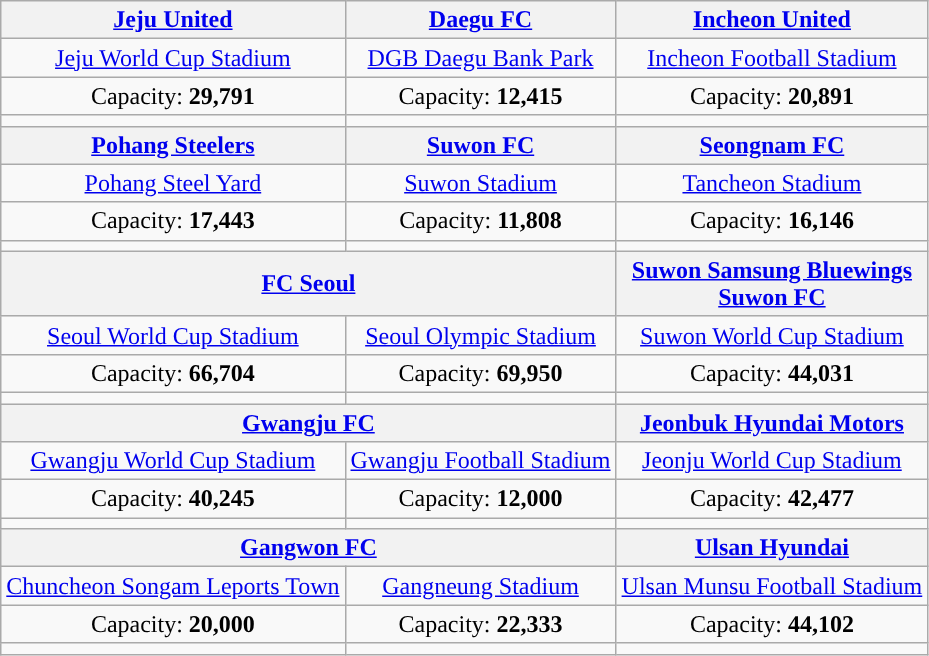<table class="wikitable" style="text-align:center">
<tr>
<th><a href='#'>Jeju United</a></th>
<th><a href='#'>Daegu FC</a></th>
<th><a href='#'>Incheon United</a></th>
</tr>
<tr>
<td><a href='#'>Jeju World Cup Stadium</a></td>
<td><a href='#'>DGB Daegu Bank Park</a></td>
<td><a href='#'>Incheon Football Stadium</a></td>
</tr>
<tr>
<td>Capacity: <strong>29,791</strong></td>
<td>Capacity: <strong>12,415</strong></td>
<td>Capacity: <strong>20,891</strong></td>
</tr>
<tr>
<td></td>
<td></td>
<td></td>
</tr>
<tr>
<th><a href='#'>Pohang Steelers</a></th>
<th><a href='#'>Suwon FC</a></th>
<th><a href='#'>Seongnam FC</a></th>
</tr>
<tr>
<td><a href='#'>Pohang Steel Yard</a></td>
<td><a href='#'>Suwon Stadium</a></td>
<td><a href='#'>Tancheon Stadium</a></td>
</tr>
<tr>
<td>Capacity: <strong>17,443</strong></td>
<td>Capacity: <strong>11,808</strong></td>
<td>Capacity: <strong>16,146</strong></td>
</tr>
<tr>
<td></td>
<td></td>
<td></td>
</tr>
<tr>
<th colspan="2"><a href='#'>FC Seoul</a></th>
<th><a href='#'>Suwon Samsung Bluewings</a><br> <a href='#'>Suwon FC</a></th>
</tr>
<tr>
<td><a href='#'>Seoul World Cup Stadium</a></td>
<td><a href='#'>Seoul Olympic Stadium</a></td>
<td><a href='#'>Suwon World Cup Stadium</a></td>
</tr>
<tr>
<td>Capacity: <strong>66,704</strong></td>
<td>Capacity: <strong>69,950</strong></td>
<td>Capacity: <strong>44,031</strong></td>
</tr>
<tr>
<td></td>
<td></td>
<td></td>
</tr>
<tr>
<th colspan="2'"><a href='#'>Gwangju FC</a></th>
<th><a href='#'>Jeonbuk Hyundai Motors</a></th>
</tr>
<tr>
<td><a href='#'>Gwangju World Cup Stadium</a></td>
<td><a href='#'>Gwangju Football Stadium</a></td>
<td><a href='#'>Jeonju World Cup Stadium</a></td>
</tr>
<tr>
<td>Capacity: <strong>40,245</strong></td>
<td>Capacity: <strong>12,000</strong></td>
<td>Capacity: <strong>42,477</strong></td>
</tr>
<tr>
<td></td>
<td></td>
<td></td>
</tr>
<tr>
<th colspan="2"><a href='#'>Gangwon FC</a></th>
<th><a href='#'>Ulsan Hyundai</a></th>
</tr>
<tr>
<td><a href='#'>Chuncheon Songam Leports Town</a></td>
<td><a href='#'>Gangneung Stadium</a></td>
<td><a href='#'>Ulsan Munsu Football Stadium</a></td>
</tr>
<tr>
<td>Capacity: <strong>20,000</strong></td>
<td>Capacity: <strong>22,333</strong></td>
<td>Capacity: <strong>44,102</strong></td>
</tr>
<tr>
<td></td>
<td></td>
<td></td>
</tr>
</table>
